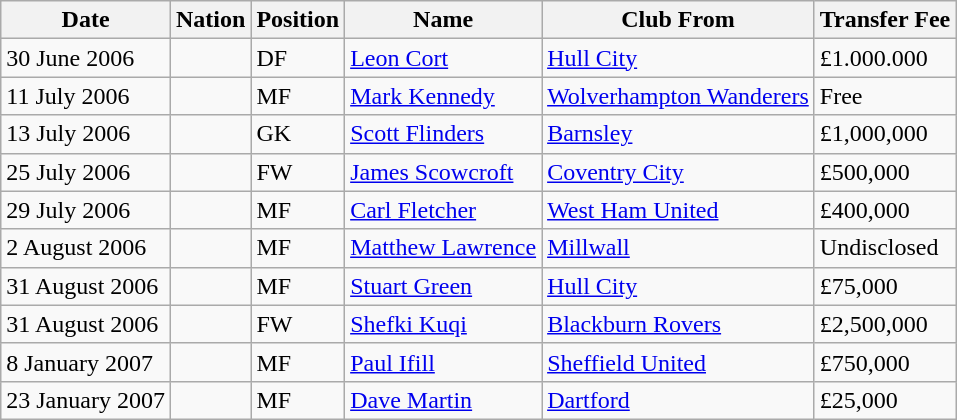<table class="wikitable">
<tr>
<th>Date</th>
<th>Nation</th>
<th>Position</th>
<th>Name</th>
<th>Club From</th>
<th>Transfer Fee</th>
</tr>
<tr>
<td>30 June 2006</td>
<td></td>
<td>DF</td>
<td><a href='#'>Leon Cort</a></td>
<td><a href='#'>Hull City</a></td>
<td>£1.000.000</td>
</tr>
<tr>
<td>11 July 2006</td>
<td></td>
<td>MF</td>
<td><a href='#'>Mark Kennedy</a></td>
<td><a href='#'>Wolverhampton Wanderers</a></td>
<td>Free</td>
</tr>
<tr>
<td>13 July 2006</td>
<td></td>
<td>GK</td>
<td><a href='#'>Scott Flinders</a></td>
<td><a href='#'>Barnsley</a></td>
<td>£1,000,000</td>
</tr>
<tr>
<td>25 July 2006</td>
<td></td>
<td>FW</td>
<td><a href='#'>James Scowcroft</a></td>
<td><a href='#'>Coventry City</a></td>
<td>£500,000</td>
</tr>
<tr>
<td>29 July 2006</td>
<td></td>
<td>MF</td>
<td><a href='#'>Carl Fletcher</a></td>
<td><a href='#'>West Ham United</a></td>
<td>£400,000</td>
</tr>
<tr>
<td>2 August 2006</td>
<td></td>
<td>MF</td>
<td><a href='#'>Matthew Lawrence</a></td>
<td><a href='#'>Millwall</a></td>
<td>Undisclosed</td>
</tr>
<tr>
<td>31 August 2006</td>
<td></td>
<td>MF</td>
<td><a href='#'>Stuart Green</a></td>
<td><a href='#'>Hull City</a></td>
<td>£75,000</td>
</tr>
<tr>
<td>31 August 2006</td>
<td></td>
<td>FW</td>
<td><a href='#'>Shefki Kuqi</a></td>
<td><a href='#'>Blackburn Rovers</a></td>
<td>£2,500,000</td>
</tr>
<tr>
<td>8 January 2007</td>
<td></td>
<td>MF</td>
<td><a href='#'>Paul Ifill</a></td>
<td><a href='#'>Sheffield United</a></td>
<td>£750,000</td>
</tr>
<tr>
<td>23 January 2007</td>
<td></td>
<td>MF</td>
<td><a href='#'>Dave Martin</a></td>
<td><a href='#'>Dartford</a></td>
<td>£25,000</td>
</tr>
</table>
